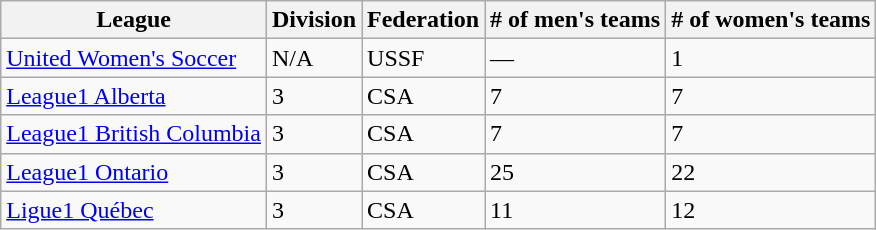<table class="wikitable">
<tr>
<th>League</th>
<th>Division</th>
<th>Federation</th>
<th># of men's teams</th>
<th># of women's teams</th>
</tr>
<tr>
<td><a href='#'>United Women's Soccer</a></td>
<td>N/A</td>
<td>USSF</td>
<td>—</td>
<td>1</td>
</tr>
<tr>
<td><a href='#'>League1 Alberta</a></td>
<td>3</td>
<td>CSA</td>
<td>7</td>
<td>7</td>
</tr>
<tr>
<td><a href='#'>League1 British Columbia</a></td>
<td>3</td>
<td>CSA</td>
<td>7</td>
<td>7</td>
</tr>
<tr>
<td><a href='#'>League1 Ontario</a></td>
<td>3</td>
<td>CSA</td>
<td>25</td>
<td>22</td>
</tr>
<tr>
<td><a href='#'>Ligue1 Québec</a></td>
<td>3</td>
<td>CSA</td>
<td>11</td>
<td>12</td>
</tr>
</table>
